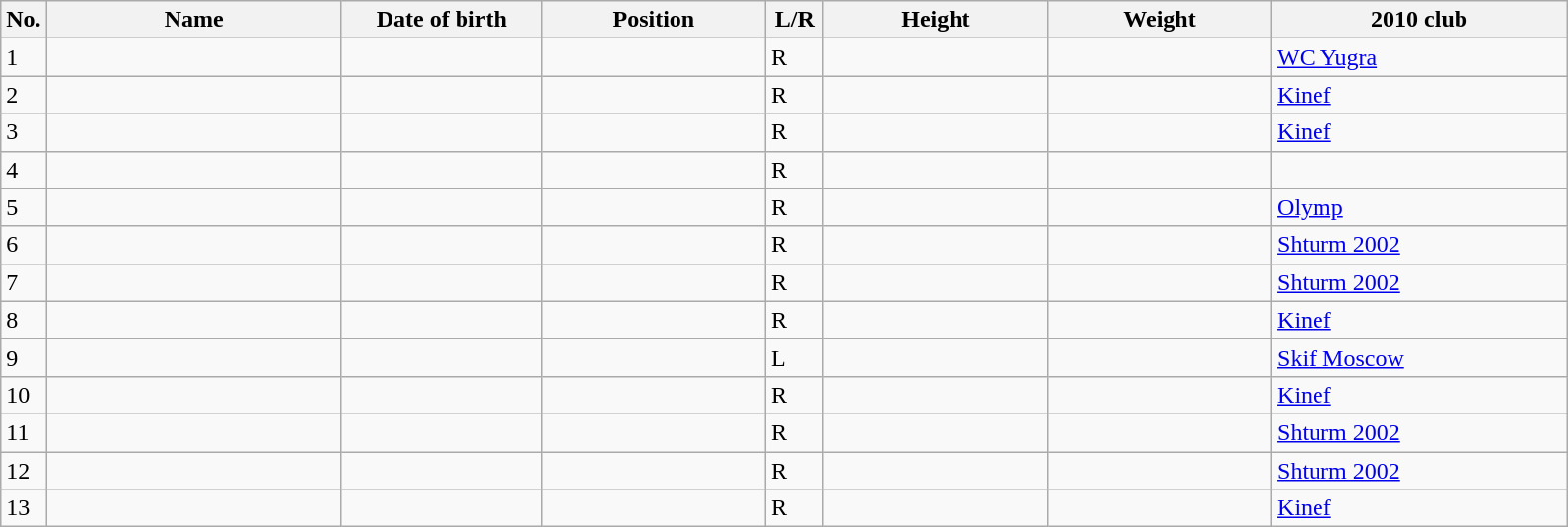<table class=wikitable sortable style=font-size:100%; text-align:center;>
<tr>
<th>No.</th>
<th style=width:12em>Name</th>
<th style=width:8em>Date of birth</th>
<th style=width:9em>Position</th>
<th style=width:2em>L/R</th>
<th style=width:9em>Height</th>
<th style=width:9em>Weight</th>
<th style=width:12em>2010 club</th>
</tr>
<tr>
<td>1</td>
<td align=left></td>
<td></td>
<td></td>
<td>R</td>
<td></td>
<td></td>
<td><a href='#'>WC Yugra</a></td>
</tr>
<tr>
<td>2</td>
<td align=left></td>
<td></td>
<td></td>
<td>R</td>
<td></td>
<td></td>
<td><a href='#'>Kinef</a></td>
</tr>
<tr>
<td>3</td>
<td align=left></td>
<td></td>
<td></td>
<td>R</td>
<td></td>
<td></td>
<td><a href='#'>Kinef</a></td>
</tr>
<tr>
<td>4</td>
<td align=left></td>
<td></td>
<td></td>
<td>R</td>
<td></td>
<td></td>
<td></td>
</tr>
<tr>
<td>5</td>
<td align=left></td>
<td></td>
<td></td>
<td>R</td>
<td></td>
<td></td>
<td><a href='#'>Olymp</a></td>
</tr>
<tr>
<td>6</td>
<td align=left></td>
<td></td>
<td></td>
<td>R</td>
<td></td>
<td></td>
<td><a href='#'>Shturm 2002</a></td>
</tr>
<tr>
<td>7</td>
<td align=left></td>
<td></td>
<td></td>
<td>R</td>
<td></td>
<td></td>
<td><a href='#'>Shturm 2002</a></td>
</tr>
<tr>
<td>8</td>
<td align=left></td>
<td></td>
<td></td>
<td>R</td>
<td></td>
<td></td>
<td><a href='#'>Kinef</a></td>
</tr>
<tr>
<td>9</td>
<td align=left></td>
<td></td>
<td></td>
<td>L</td>
<td></td>
<td></td>
<td><a href='#'>Skif Moscow</a></td>
</tr>
<tr>
<td>10</td>
<td align=left></td>
<td></td>
<td></td>
<td>R</td>
<td></td>
<td></td>
<td><a href='#'>Kinef</a></td>
</tr>
<tr>
<td>11</td>
<td align=left></td>
<td></td>
<td></td>
<td>R</td>
<td></td>
<td></td>
<td><a href='#'>Shturm 2002</a></td>
</tr>
<tr>
<td>12</td>
<td align=left></td>
<td></td>
<td></td>
<td>R</td>
<td></td>
<td></td>
<td><a href='#'>Shturm 2002</a></td>
</tr>
<tr>
<td>13</td>
<td align=left></td>
<td></td>
<td></td>
<td>R</td>
<td></td>
<td></td>
<td><a href='#'>Kinef</a></td>
</tr>
</table>
